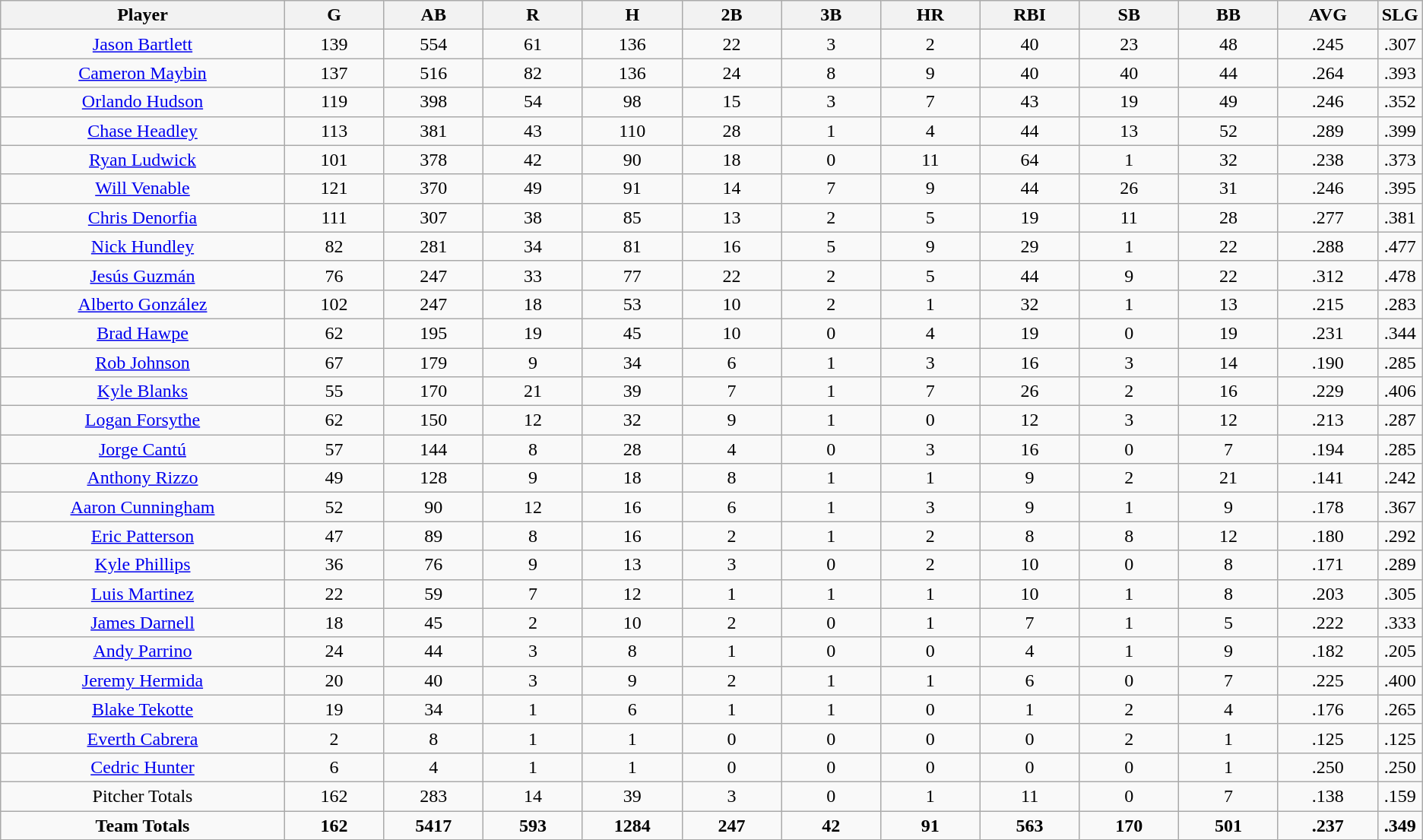<table class=wikitable style="text-align:center">
<tr>
<th bgcolor=#DDDDFF; width="20%">Player</th>
<th bgcolor=#DDDDFF; width="7%">G</th>
<th bgcolor=#DDDDFF; width="7%">AB</th>
<th bgcolor=#DDDDFF; width="7%">R</th>
<th bgcolor=#DDDDFF; width="7%">H</th>
<th bgcolor=#DDDDFF; width="7%">2B</th>
<th bgcolor=#DDDDFF; width="7%">3B</th>
<th bgcolor=#DDDDFF; width="7%">HR</th>
<th bgcolor=#DDDDFF; width="7%">RBI</th>
<th bgcolor=#DDDDFF; width="7%">SB</th>
<th bgcolor=#DDDDFF; width="7%">BB</th>
<th bgcolor=#DDDDFF; width="7%">AVG</th>
<th bgcolor=#DDDDFF; width="7%">SLG</th>
</tr>
<tr>
<td><a href='#'>Jason Bartlett</a></td>
<td>139</td>
<td>554</td>
<td>61</td>
<td>136</td>
<td>22</td>
<td>3</td>
<td>2</td>
<td>40</td>
<td>23</td>
<td>48</td>
<td>.245</td>
<td>.307</td>
</tr>
<tr>
<td><a href='#'>Cameron Maybin</a></td>
<td>137</td>
<td>516</td>
<td>82</td>
<td>136</td>
<td>24</td>
<td>8</td>
<td>9</td>
<td>40</td>
<td>40</td>
<td>44</td>
<td>.264</td>
<td>.393</td>
</tr>
<tr>
<td><a href='#'>Orlando Hudson</a></td>
<td>119</td>
<td>398</td>
<td>54</td>
<td>98</td>
<td>15</td>
<td>3</td>
<td>7</td>
<td>43</td>
<td>19</td>
<td>49</td>
<td>.246</td>
<td>.352</td>
</tr>
<tr>
<td><a href='#'>Chase Headley</a></td>
<td>113</td>
<td>381</td>
<td>43</td>
<td>110</td>
<td>28</td>
<td>1</td>
<td>4</td>
<td>44</td>
<td>13</td>
<td>52</td>
<td>.289</td>
<td>.399</td>
</tr>
<tr>
<td><a href='#'>Ryan Ludwick</a></td>
<td>101</td>
<td>378</td>
<td>42</td>
<td>90</td>
<td>18</td>
<td>0</td>
<td>11</td>
<td>64</td>
<td>1</td>
<td>32</td>
<td>.238</td>
<td>.373</td>
</tr>
<tr>
<td><a href='#'>Will Venable</a></td>
<td>121</td>
<td>370</td>
<td>49</td>
<td>91</td>
<td>14</td>
<td>7</td>
<td>9</td>
<td>44</td>
<td>26</td>
<td>31</td>
<td>.246</td>
<td>.395</td>
</tr>
<tr>
<td><a href='#'>Chris Denorfia</a></td>
<td>111</td>
<td>307</td>
<td>38</td>
<td>85</td>
<td>13</td>
<td>2</td>
<td>5</td>
<td>19</td>
<td>11</td>
<td>28</td>
<td>.277</td>
<td>.381</td>
</tr>
<tr>
<td><a href='#'>Nick Hundley</a></td>
<td>82</td>
<td>281</td>
<td>34</td>
<td>81</td>
<td>16</td>
<td>5</td>
<td>9</td>
<td>29</td>
<td>1</td>
<td>22</td>
<td>.288</td>
<td>.477</td>
</tr>
<tr>
<td><a href='#'>Jesús Guzmán</a></td>
<td>76</td>
<td>247</td>
<td>33</td>
<td>77</td>
<td>22</td>
<td>2</td>
<td>5</td>
<td>44</td>
<td>9</td>
<td>22</td>
<td>.312</td>
<td>.478</td>
</tr>
<tr>
<td><a href='#'>Alberto González</a></td>
<td>102</td>
<td>247</td>
<td>18</td>
<td>53</td>
<td>10</td>
<td>2</td>
<td>1</td>
<td>32</td>
<td>1</td>
<td>13</td>
<td>.215</td>
<td>.283</td>
</tr>
<tr>
<td><a href='#'>Brad Hawpe</a></td>
<td>62</td>
<td>195</td>
<td>19</td>
<td>45</td>
<td>10</td>
<td>0</td>
<td>4</td>
<td>19</td>
<td>0</td>
<td>19</td>
<td>.231</td>
<td>.344</td>
</tr>
<tr>
<td><a href='#'>Rob Johnson</a></td>
<td>67</td>
<td>179</td>
<td>9</td>
<td>34</td>
<td>6</td>
<td>1</td>
<td>3</td>
<td>16</td>
<td>3</td>
<td>14</td>
<td>.190</td>
<td>.285</td>
</tr>
<tr>
<td><a href='#'>Kyle Blanks</a></td>
<td>55</td>
<td>170</td>
<td>21</td>
<td>39</td>
<td>7</td>
<td>1</td>
<td>7</td>
<td>26</td>
<td>2</td>
<td>16</td>
<td>.229</td>
<td>.406</td>
</tr>
<tr>
<td><a href='#'>Logan Forsythe</a></td>
<td>62</td>
<td>150</td>
<td>12</td>
<td>32</td>
<td>9</td>
<td>1</td>
<td>0</td>
<td>12</td>
<td>3</td>
<td>12</td>
<td>.213</td>
<td>.287</td>
</tr>
<tr>
<td><a href='#'>Jorge Cantú</a></td>
<td>57</td>
<td>144</td>
<td>8</td>
<td>28</td>
<td>4</td>
<td>0</td>
<td>3</td>
<td>16</td>
<td>0</td>
<td>7</td>
<td>.194</td>
<td>.285</td>
</tr>
<tr>
<td><a href='#'>Anthony Rizzo</a></td>
<td>49</td>
<td>128</td>
<td>9</td>
<td>18</td>
<td>8</td>
<td>1</td>
<td>1</td>
<td>9</td>
<td>2</td>
<td>21</td>
<td>.141</td>
<td>.242</td>
</tr>
<tr>
<td><a href='#'>Aaron Cunningham</a></td>
<td>52</td>
<td>90</td>
<td>12</td>
<td>16</td>
<td>6</td>
<td>1</td>
<td>3</td>
<td>9</td>
<td>1</td>
<td>9</td>
<td>.178</td>
<td>.367</td>
</tr>
<tr>
<td><a href='#'>Eric Patterson</a></td>
<td>47</td>
<td>89</td>
<td>8</td>
<td>16</td>
<td>2</td>
<td>1</td>
<td>2</td>
<td>8</td>
<td>8</td>
<td>12</td>
<td>.180</td>
<td>.292</td>
</tr>
<tr>
<td><a href='#'>Kyle Phillips</a></td>
<td>36</td>
<td>76</td>
<td>9</td>
<td>13</td>
<td>3</td>
<td>0</td>
<td>2</td>
<td>10</td>
<td>0</td>
<td>8</td>
<td>.171</td>
<td>.289</td>
</tr>
<tr>
<td><a href='#'>Luis Martinez</a></td>
<td>22</td>
<td>59</td>
<td>7</td>
<td>12</td>
<td>1</td>
<td>1</td>
<td>1</td>
<td>10</td>
<td>1</td>
<td>8</td>
<td>.203</td>
<td>.305</td>
</tr>
<tr>
<td><a href='#'>James Darnell</a></td>
<td>18</td>
<td>45</td>
<td>2</td>
<td>10</td>
<td>2</td>
<td>0</td>
<td>1</td>
<td>7</td>
<td>1</td>
<td>5</td>
<td>.222</td>
<td>.333</td>
</tr>
<tr>
<td><a href='#'>Andy Parrino</a></td>
<td>24</td>
<td>44</td>
<td>3</td>
<td>8</td>
<td>1</td>
<td>0</td>
<td>0</td>
<td>4</td>
<td>1</td>
<td>9</td>
<td>.182</td>
<td>.205</td>
</tr>
<tr>
<td><a href='#'>Jeremy Hermida</a></td>
<td>20</td>
<td>40</td>
<td>3</td>
<td>9</td>
<td>2</td>
<td>1</td>
<td>1</td>
<td>6</td>
<td>0</td>
<td>7</td>
<td>.225</td>
<td>.400</td>
</tr>
<tr>
<td><a href='#'>Blake Tekotte</a></td>
<td>19</td>
<td>34</td>
<td>1</td>
<td>6</td>
<td>1</td>
<td>1</td>
<td>0</td>
<td>1</td>
<td>2</td>
<td>4</td>
<td>.176</td>
<td>.265</td>
</tr>
<tr>
<td><a href='#'>Everth Cabrera</a></td>
<td>2</td>
<td>8</td>
<td>1</td>
<td>1</td>
<td>0</td>
<td>0</td>
<td>0</td>
<td>0</td>
<td>2</td>
<td>1</td>
<td>.125</td>
<td>.125</td>
</tr>
<tr>
<td><a href='#'>Cedric Hunter</a></td>
<td>6</td>
<td>4</td>
<td>1</td>
<td>1</td>
<td>0</td>
<td>0</td>
<td>0</td>
<td>0</td>
<td>0</td>
<td>1</td>
<td>.250</td>
<td>.250</td>
</tr>
<tr>
<td>Pitcher Totals</td>
<td>162</td>
<td>283</td>
<td>14</td>
<td>39</td>
<td>3</td>
<td>0</td>
<td>1</td>
<td>11</td>
<td>0</td>
<td>7</td>
<td>.138</td>
<td>.159</td>
</tr>
<tr>
<td><strong>Team Totals</strong></td>
<td><strong>162</strong></td>
<td><strong>5417</strong></td>
<td><strong>593</strong></td>
<td><strong>1284</strong></td>
<td><strong>247</strong></td>
<td><strong>42</strong></td>
<td><strong>91</strong></td>
<td><strong>563</strong></td>
<td><strong>170</strong></td>
<td><strong>501</strong></td>
<td><strong>.237</strong></td>
<td><strong>.349</strong></td>
</tr>
</table>
